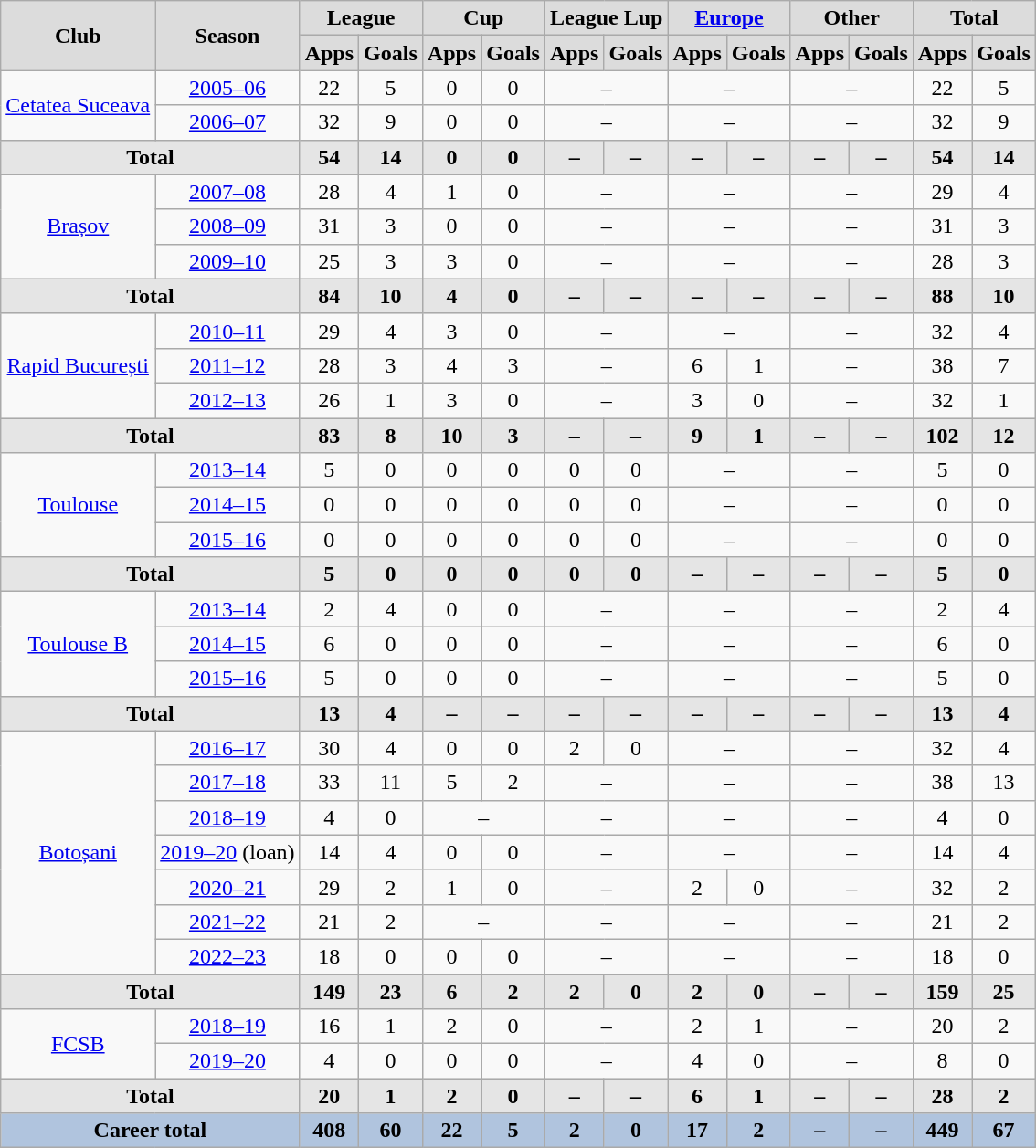<table class="wikitable" style="text-align: center;">
<tr>
<th style="background: #DCDCDC; text-align: center" rowspan="2">Club</th>
<th style="background: #DCDCDC; text-align: center" rowspan="2">Season</th>
<th style="background: #DCDCDC; text-align: center" colspan="2">League</th>
<th style="background: #DCDCDC; text-align: center" colspan="2">Cup</th>
<th style="background: #DCDCDC; text-align: center" colspan="2">League Lup</th>
<th style="background: #DCDCDC; text-align: center" colspan="2"><a href='#'>Europe</a></th>
<th style="background: #DCDCDC; text-align: center" colspan="2">Other</th>
<th style="background: #DCDCDC; text-align: center" colspan="3">Total</th>
</tr>
<tr>
<th style="background:#dcdcdc; text-align:center;">Apps</th>
<th style="background:#dcdcdc; text-align:center;">Goals</th>
<th style="background:#dcdcdc; text-align:center;">Apps</th>
<th style="background:#dcdcdc; text-align:center;">Goals</th>
<th style="background:#dcdcdc; text-align:center;">Apps</th>
<th style="background:#dcdcdc; text-align:center;">Goals</th>
<th style="background:#dcdcdc; text-align:center;">Apps</th>
<th style="background:#dcdcdc; text-align:center;">Goals</th>
<th style="background:#dcdcdc; text-align:center;">Apps</th>
<th style="background:#dcdcdc; text-align:center;">Goals</th>
<th style="background:#dcdcdc; text-align:center;">Apps</th>
<th style="background:#dcdcdc; text-align:center;">Goals</th>
</tr>
<tr>
<td rowspan="2"><a href='#'>Cetatea Suceava</a></td>
<td><a href='#'>2005–06</a></td>
<td>22</td>
<td>5</td>
<td>0</td>
<td>0</td>
<td rowspan=1 colspan="2">–</td>
<td rowspan=1 colspan="2">–</td>
<td rowspan=1 colspan="2">–</td>
<td>22</td>
<td>5</td>
</tr>
<tr>
<td><a href='#'>2006–07</a></td>
<td>32</td>
<td>9</td>
<td>0</td>
<td>0</td>
<td rowspan=1 colspan="2">–</td>
<td rowspan=1 colspan="2">–</td>
<td rowspan=1 colspan="2">–</td>
<td>32</td>
<td>9</td>
</tr>
<tr>
<th style="background: #E5E5E5; text-align: center" colspan="2">Total</th>
<th style="background:#e5e5e5; text-align:center;">54</th>
<th style="background:#e5e5e5; text-align:center;">14</th>
<th style="background:#e5e5e5; text-align:center;">0</th>
<th style="background:#e5e5e5; text-align:center;">0</th>
<th style="background:#e5e5e5; text-align:center;">–</th>
<th style="background:#e5e5e5; text-align:center;">–</th>
<th style="background:#e5e5e5; text-align:center;">–</th>
<th style="background:#e5e5e5; text-align:center;">–</th>
<th style="background:#e5e5e5; text-align:center;">–</th>
<th style="background:#e5e5e5; text-align:center;">–</th>
<th style="background:#e5e5e5; text-align:center;">54</th>
<th style="background:#e5e5e5; text-align:center;">14</th>
</tr>
<tr>
<td rowspan="3"><a href='#'>Brașov</a></td>
<td><a href='#'>2007–08</a></td>
<td>28</td>
<td>4</td>
<td>1</td>
<td>0</td>
<td rowspan=1 colspan="2">–</td>
<td rowspan=1 colspan="2">–</td>
<td rowspan=1 colspan="2">–</td>
<td>29</td>
<td>4</td>
</tr>
<tr>
<td><a href='#'>2008–09</a></td>
<td>31</td>
<td>3</td>
<td>0</td>
<td>0</td>
<td rowspan=1 colspan="2">–</td>
<td rowspan=1 colspan="2">–</td>
<td rowspan=1 colspan="2">–</td>
<td>31</td>
<td>3</td>
</tr>
<tr>
<td><a href='#'>2009–10</a></td>
<td>25</td>
<td>3</td>
<td>3</td>
<td>0</td>
<td rowspan=1 colspan="2">–</td>
<td rowspan=1 colspan="2">–</td>
<td rowspan=1 colspan="2">–</td>
<td>28</td>
<td>3</td>
</tr>
<tr>
<th style="background: #E5E5E5; text-align: center" colspan="2">Total</th>
<th style="background:#e5e5e5; text-align:center;">84</th>
<th style="background:#e5e5e5; text-align:center;">10</th>
<th style="background:#e5e5e5; text-align:center;">4</th>
<th style="background:#e5e5e5; text-align:center;">0</th>
<th style="background:#e5e5e5; text-align:center;">–</th>
<th style="background:#e5e5e5; text-align:center;">–</th>
<th style="background:#e5e5e5; text-align:center;">–</th>
<th style="background:#e5e5e5; text-align:center;">–</th>
<th style="background:#e5e5e5; text-align:center;">–</th>
<th style="background:#e5e5e5; text-align:center;">–</th>
<th style="background:#e5e5e5; text-align:center;">88</th>
<th style="background:#e5e5e5; text-align:center;">10</th>
</tr>
<tr>
<td rowspan="3"><a href='#'>Rapid București</a></td>
<td><a href='#'>2010–11</a></td>
<td>29</td>
<td>4</td>
<td>3</td>
<td>0</td>
<td rowspan=1 colspan="2">–</td>
<td rowspan=1 colspan="2">–</td>
<td rowspan=1 colspan="2">–</td>
<td>32</td>
<td>4</td>
</tr>
<tr>
<td><a href='#'>2011–12</a></td>
<td>28</td>
<td>3</td>
<td>4</td>
<td>3</td>
<td rowspan=1 colspan="2">–</td>
<td>6</td>
<td>1</td>
<td rowspan=1 colspan="2">–</td>
<td>38</td>
<td>7</td>
</tr>
<tr>
<td><a href='#'>2012–13</a></td>
<td>26</td>
<td>1</td>
<td>3</td>
<td>0</td>
<td rowspan=1 colspan="2">–</td>
<td>3</td>
<td>0</td>
<td rowspan=1 colspan="2">–</td>
<td>32</td>
<td>1</td>
</tr>
<tr>
<th style="background: #E5E5E5; text-align: center" colspan="2">Total</th>
<th style="background:#e5e5e5; text-align:center;">83</th>
<th style="background:#e5e5e5; text-align:center;">8</th>
<th style="background:#e5e5e5; text-align:center;">10</th>
<th style="background:#e5e5e5; text-align:center;">3</th>
<th style="background:#e5e5e5; text-align:center;">–</th>
<th style="background:#e5e5e5; text-align:center;">–</th>
<th style="background:#e5e5e5; text-align:center;">9</th>
<th style="background:#e5e5e5; text-align:center;">1</th>
<th style="background:#e5e5e5; text-align:center;">–</th>
<th style="background:#e5e5e5; text-align:center;">–</th>
<th style="background:#e5e5e5; text-align:center;">102</th>
<th style="background:#e5e5e5; text-align:center;">12</th>
</tr>
<tr>
<td rowspan="3"><a href='#'>Toulouse</a></td>
<td><a href='#'>2013–14</a></td>
<td>5</td>
<td>0</td>
<td>0</td>
<td>0</td>
<td>0</td>
<td>0</td>
<td rowspan=1 colspan="2">–</td>
<td rowspan=1 colspan="2">–</td>
<td>5</td>
<td>0</td>
</tr>
<tr>
<td><a href='#'>2014–15</a></td>
<td>0</td>
<td>0</td>
<td>0</td>
<td>0</td>
<td>0</td>
<td>0</td>
<td rowspan=1 colspan="2">–</td>
<td rowspan=1 colspan="2">–</td>
<td>0</td>
<td>0</td>
</tr>
<tr>
<td><a href='#'>2015–16</a></td>
<td>0</td>
<td>0</td>
<td>0</td>
<td>0</td>
<td>0</td>
<td>0</td>
<td rowspan=1 colspan="2">–</td>
<td rowspan=1 colspan="2">–</td>
<td>0</td>
<td>0</td>
</tr>
<tr>
<th style="background: #E5E5E5; text-align: center" colspan="2">Total</th>
<th style="background:#e5e5e5; text-align:center;">5</th>
<th style="background:#e5e5e5; text-align:center;">0</th>
<th style="background:#e5e5e5; text-align:center;">0</th>
<th style="background:#e5e5e5; text-align:center;">0</th>
<th style="background:#e5e5e5; text-align:center;">0</th>
<th style="background:#e5e5e5; text-align:center;">0</th>
<th style="background:#e5e5e5; text-align:center;">–</th>
<th style="background:#e5e5e5; text-align:center;">–</th>
<th style="background:#e5e5e5; text-align:center;">–</th>
<th style="background:#e5e5e5; text-align:center;">–</th>
<th style="background:#e5e5e5; text-align:center;">5</th>
<th style="background:#e5e5e5; text-align:center;">0</th>
</tr>
<tr>
<td rowspan="3"><a href='#'>Toulouse B</a></td>
<td><a href='#'>2013–14</a></td>
<td>2</td>
<td>4</td>
<td>0</td>
<td>0</td>
<td rowspan=1 colspan="2">–</td>
<td rowspan=1 colspan="2">–</td>
<td rowspan=1 colspan="2">–</td>
<td>2</td>
<td>4</td>
</tr>
<tr>
<td><a href='#'>2014–15</a></td>
<td>6</td>
<td>0</td>
<td>0</td>
<td>0</td>
<td rowspan=1 colspan="2">–</td>
<td rowspan=1 colspan="2">–</td>
<td rowspan=1 colspan="2">–</td>
<td>6</td>
<td>0</td>
</tr>
<tr>
<td><a href='#'>2015–16</a></td>
<td>5</td>
<td>0</td>
<td>0</td>
<td>0</td>
<td rowspan=1 colspan="2">–</td>
<td rowspan=1 colspan="2">–</td>
<td rowspan=1 colspan="2">–</td>
<td>5</td>
<td>0</td>
</tr>
<tr>
<th style="background: #E5E5E5; text-align: center" colspan="2">Total</th>
<th style="background:#e5e5e5; text-align:center;">13</th>
<th style="background:#e5e5e5; text-align:center;">4</th>
<th style="background:#e5e5e5; text-align:center;">–</th>
<th style="background:#e5e5e5; text-align:center;">–</th>
<th style="background:#e5e5e5; text-align:center;">–</th>
<th style="background:#e5e5e5; text-align:center;">–</th>
<th style="background:#e5e5e5; text-align:center;">–</th>
<th style="background:#e5e5e5; text-align:center;">–</th>
<th style="background:#e5e5e5; text-align:center;">–</th>
<th style="background:#e5e5e5; text-align:center;">–</th>
<th style="background:#e5e5e5; text-align:center;">13</th>
<th style="background:#e5e5e5; text-align:center;">4</th>
</tr>
<tr>
<td rowspan="7"><a href='#'>Botoșani</a></td>
<td><a href='#'>2016–17</a></td>
<td>30</td>
<td>4</td>
<td>0</td>
<td>0</td>
<td>2</td>
<td 0>0</td>
<td colspan="2" rowspan="1">–</td>
<td rowspan=1 colspan="2">–</td>
<td>32</td>
<td>4</td>
</tr>
<tr>
<td><a href='#'>2017–18</a></td>
<td>33</td>
<td>11</td>
<td>5</td>
<td>2</td>
<td rowspan=1 colspan="2">–</td>
<td rowspan=1 colspan="2">–</td>
<td rowspan=1 colspan="2">–</td>
<td>38</td>
<td>13</td>
</tr>
<tr>
<td><a href='#'>2018–19</a></td>
<td>4</td>
<td>0</td>
<td rowspan=1 colspan="2">–</td>
<td rowspan=1 colspan="2">–</td>
<td rowspan=1 colspan="2">–</td>
<td rowspan=1 colspan="2">–</td>
<td>4</td>
<td>0</td>
</tr>
<tr>
<td><a href='#'>2019–20</a> (loan)</td>
<td>14</td>
<td>4</td>
<td>0</td>
<td>0</td>
<td rowspan=1 colspan="2">–</td>
<td rowspan=1 colspan="2">–</td>
<td rowspan=1 colspan="2">–</td>
<td>14</td>
<td>4</td>
</tr>
<tr>
<td><a href='#'>2020–21</a></td>
<td>29</td>
<td>2</td>
<td>1</td>
<td>0</td>
<td rowspan=1 colspan="2">–</td>
<td>2</td>
<td>0</td>
<td rowspan=1 colspan="2">–</td>
<td>32</td>
<td>2</td>
</tr>
<tr>
<td><a href='#'>2021–22</a></td>
<td>21</td>
<td>2</td>
<td rowspan=1 colspan="2">–</td>
<td rowspan=1 colspan="2">–</td>
<td rowspan=1 colspan="2">–</td>
<td rowspan=1 colspan="2">–</td>
<td>21</td>
<td>2</td>
</tr>
<tr>
<td><a href='#'>2022–23</a></td>
<td>18</td>
<td>0</td>
<td>0</td>
<td>0</td>
<td rowspan=1 colspan="2">–</td>
<td rowspan=1 colspan="2">–</td>
<td rowspan=1 colspan="2">–</td>
<td>18</td>
<td>0</td>
</tr>
<tr>
<th style="background: #E5E5E5; text-align: center" colspan="2">Total</th>
<th style="background:#e5e5e5; text-align:center;">149</th>
<th style="background:#e5e5e5; text-align:center;">23</th>
<th style="background:#e5e5e5; text-align:center;">6</th>
<th style="background:#e5e5e5; text-align:center;">2</th>
<th style="background:#e5e5e5; text-align:center;">2</th>
<th style="background:#e5e5e5; text-align:center;">0</th>
<th style="background:#e5e5e5; text-align:center;">2</th>
<th style="background:#e5e5e5; text-align:center;">0</th>
<th style="background:#e5e5e5; text-align:center;">–</th>
<th style="background:#e5e5e5; text-align:center;">–</th>
<th style="background:#e5e5e5; text-align:center;">159</th>
<th style="background:#e5e5e5; text-align:center;">25</th>
</tr>
<tr>
<td rowspan="2"><a href='#'>FCSB</a></td>
<td><a href='#'>2018–19</a></td>
<td>16</td>
<td>1</td>
<td>2</td>
<td>0</td>
<td rowspan=1 colspan="2">–</td>
<td>2</td>
<td>1</td>
<td colspan="2" rowspan="1">–</td>
<td>20</td>
<td>2</td>
</tr>
<tr>
<td><a href='#'>2019–20</a></td>
<td>4</td>
<td>0</td>
<td>0</td>
<td>0</td>
<td rowspan=1 colspan="2">–</td>
<td>4</td>
<td>0</td>
<td colspan="2" rowspan="1">–</td>
<td>8</td>
<td>0</td>
</tr>
<tr>
<th style="background: #E5E5E5; text-align: center" colspan="2">Total</th>
<th style="background:#e5e5e5; text-align:center;">20</th>
<th style="background:#e5e5e5; text-align:center;">1</th>
<th style="background:#e5e5e5; text-align:center;">2</th>
<th style="background:#e5e5e5; text-align:center;">0</th>
<th style="background:#e5e5e5; text-align:center;">–</th>
<th style="background:#e5e5e5; text-align:center;">–</th>
<th style="background:#e5e5e5; text-align:center;">6</th>
<th style="background:#e5e5e5; text-align:center;">1</th>
<th style="background:#e5e5e5; text-align:center;">–</th>
<th style="background:#e5e5e5; text-align:center;">–</th>
<th style="background:#e5e5e5; text-align:center;">28</th>
<th style="background:#e5e5e5; text-align:center;">2</th>
</tr>
<tr>
<th style="background: #b0c4de; text-align: center" colspan="2">Career total</th>
<th style="background:#b0c4de; text-align:center;">408</th>
<th style="background:#b0c4de; text-align:center;">60</th>
<th style="background:#b0c4de; text-align:center;">22</th>
<th style="background:#b0c4de; text-align:center;">5</th>
<th style="background:#b0c4de; text-align:center;">2</th>
<th style="background:#b0c4de; text-align:center;">0</th>
<th style="background:#b0c4de; text-align:center;">17</th>
<th style="background:#b0c4de; text-align:center;">2</th>
<th style="background:#b0c4de; text-align:center;">–</th>
<th style="background:#b0c4de; text-align:center;">–</th>
<th style="background:#b0c4de; text-align:center;">449</th>
<th style="background:#b0c4de; text-align:center;">67</th>
</tr>
</table>
